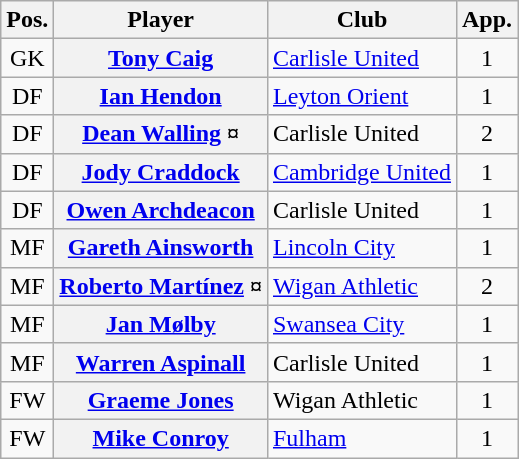<table class="wikitable plainrowheaders" style="text-align: left">
<tr>
<th scope=col>Pos.</th>
<th scope=col>Player</th>
<th scope=col>Club</th>
<th scope=col>App.</th>
</tr>
<tr>
<td style=text-align:center>GK</td>
<th scope=row><a href='#'>Tony Caig</a></th>
<td><a href='#'>Carlisle United</a></td>
<td style=text-align:center>1</td>
</tr>
<tr>
<td style=text-align:center>DF</td>
<th scope=row><a href='#'>Ian Hendon</a></th>
<td><a href='#'>Leyton Orient</a></td>
<td style=text-align:center>1</td>
</tr>
<tr>
<td style=text-align:center>DF</td>
<th scope=row><a href='#'>Dean Walling</a> ¤</th>
<td>Carlisle United</td>
<td style=text-align:center>2</td>
</tr>
<tr>
<td style=text-align:center>DF</td>
<th scope=row><a href='#'>Jody Craddock</a></th>
<td><a href='#'>Cambridge United</a></td>
<td style=text-align:center>1</td>
</tr>
<tr>
<td style=text-align:center>DF</td>
<th scope=row><a href='#'>Owen Archdeacon</a></th>
<td>Carlisle United</td>
<td style=text-align:center>1</td>
</tr>
<tr>
<td style=text-align:center>MF</td>
<th scope=row><a href='#'>Gareth Ainsworth</a></th>
<td><a href='#'>Lincoln City</a></td>
<td style=text-align:center>1</td>
</tr>
<tr>
<td style=text-align:center>MF</td>
<th scope=row><a href='#'>Roberto Martínez</a> ¤</th>
<td><a href='#'>Wigan Athletic</a></td>
<td style=text-align:center>2</td>
</tr>
<tr>
<td style=text-align:center>MF</td>
<th scope=row><a href='#'>Jan Mølby</a></th>
<td><a href='#'>Swansea City</a></td>
<td style=text-align:center>1</td>
</tr>
<tr>
<td style=text-align:center>MF</td>
<th scope=row><a href='#'>Warren Aspinall</a></th>
<td>Carlisle United</td>
<td style=text-align:center>1</td>
</tr>
<tr>
<td style=text-align:center>FW</td>
<th scope=row><a href='#'>Graeme Jones</a></th>
<td>Wigan Athletic</td>
<td style=text-align:center>1</td>
</tr>
<tr>
<td style=text-align:center>FW</td>
<th scope=row><a href='#'>Mike Conroy</a></th>
<td><a href='#'>Fulham</a></td>
<td style=text-align:center>1</td>
</tr>
</table>
